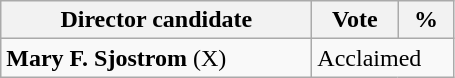<table class="wikitable">
<tr>
<th width="200px">Director candidate</th>
<th width="50px">Vote</th>
<th width="30px">%</th>
</tr>
<tr>
<td><strong>Mary F. Sjostrom</strong> (X) </td>
<td colspan="2">Acclaimed</td>
</tr>
</table>
